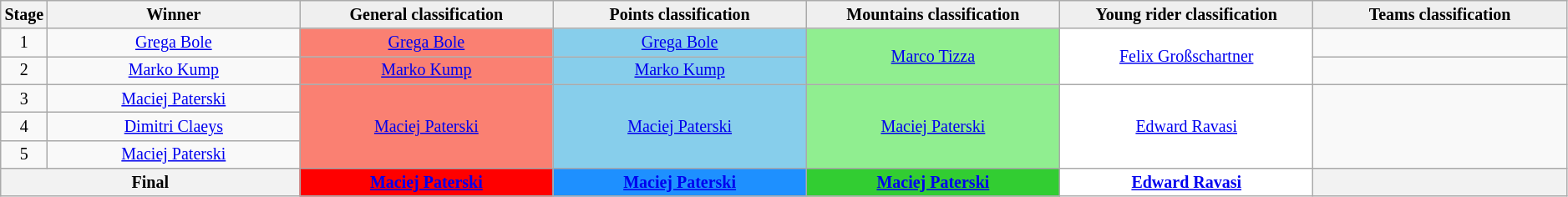<table class="wikitable" style="text-align: center; font-size:smaller;">
<tr>
<th width="1%">Stage</th>
<th width="16.5%">Winner</th>
<th style="background:#EFEFEF;" width="16.5%">General classification<br></th>
<th style="background:#EFEFEF;" width="16.5%">Points classification<br></th>
<th style="background:#EFEFEF;" width="16.5%">Mountains classification<br></th>
<th style="background:#EFEFEF;" width="16.5%">Young rider classification<br></th>
<th style="background:#EFEFEF;" width="16.5%">Teams classification</th>
</tr>
<tr>
<td>1</td>
<td><a href='#'>Grega Bole</a></td>
<td style="background-color:salmon;"><a href='#'>Grega Bole</a></td>
<td style="background-color:skyblue;"><a href='#'>Grega Bole</a></td>
<td style="background-color:lightgreen;" rowspan=2><a href='#'>Marco Tizza</a></td>
<td style="background-color:white;" rowspan=2><a href='#'>Felix Großschartner</a></td>
<td style="background-color:offwhite;"></td>
</tr>
<tr>
<td>2</td>
<td><a href='#'>Marko Kump</a></td>
<td style="background-color:salmon;"><a href='#'>Marko Kump</a></td>
<td style="background-color:skyblue;"><a href='#'>Marko Kump</a></td>
<td style="background-color:offwhite;"></td>
</tr>
<tr>
<td>3</td>
<td><a href='#'>Maciej Paterski</a></td>
<td style="background-color:salmon;" rowspan=3><a href='#'>Maciej Paterski</a></td>
<td style="background-color:skyblue;" rowspan=3><a href='#'>Maciej Paterski</a></td>
<td style="background-color:lightgreen;" rowspan=3><a href='#'>Maciej Paterski</a></td>
<td style="background-color:white;" rowspan=3><a href='#'>Edward Ravasi</a></td>
<td style="background-color:offwhite;" rowspan=3></td>
</tr>
<tr>
<td>4</td>
<td><a href='#'>Dimitri Claeys</a></td>
</tr>
<tr>
<td>5</td>
<td><a href='#'>Maciej Paterski</a></td>
</tr>
<tr>
<th colspan="2">Final</th>
<th style="background-color:red;"><a href='#'>Maciej Paterski</a></th>
<th style="background-color:dodgerblue;"><a href='#'>Maciej Paterski</a></th>
<th style="background-color:limegreen;"><a href='#'>Maciej Paterski</a></th>
<th style="background-color:white;"><a href='#'>Edward Ravasi</a></th>
<th style="background-color:offwhite;"></th>
</tr>
</table>
